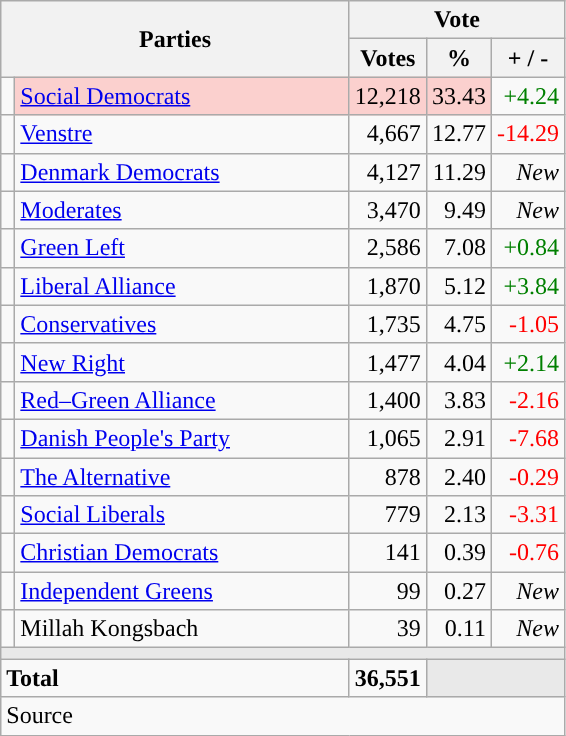<table class="wikitable" style="text-align:right;">
<tr>
<th style="text-align:centre;" rowspan="2" colspan="2" width="225">Parties</th>
<th colspan="3">Vote</th>
</tr>
<tr>
<th width="15">Votes</th>
<th width="15">%</th>
<th width="15">+ / -</th>
</tr>
<tr>
<td width="2" style="color:inherit;background:"></td>
<td bgcolor=#fbd0ce  align="left"><a href='#'>Social Democrats</a></td>
<td bgcolor=#fbd0ce>12,218</td>
<td bgcolor=#fbd0ce>33.43</td>
<td style=color:green;>+4.24</td>
</tr>
<tr>
<td width="2" style="color:inherit;background:"></td>
<td align="left"><a href='#'>Venstre</a></td>
<td>4,667</td>
<td>12.77</td>
<td style=color:red;>-14.29</td>
</tr>
<tr>
<td width="2" style="color:inherit;background:"></td>
<td align="left"><a href='#'>Denmark Democrats</a></td>
<td>4,127</td>
<td>11.29</td>
<td><em>New</em></td>
</tr>
<tr>
<td width="2" style="color:inherit;background:"></td>
<td align="left"><a href='#'>Moderates</a></td>
<td>3,470</td>
<td>9.49</td>
<td><em>New</em></td>
</tr>
<tr>
<td width="2" style="color:inherit;background:"></td>
<td align="left"><a href='#'>Green Left</a></td>
<td>2,586</td>
<td>7.08</td>
<td style=color:green;>+0.84</td>
</tr>
<tr>
<td width="2" style="color:inherit;background:"></td>
<td align="left"><a href='#'>Liberal Alliance</a></td>
<td>1,870</td>
<td>5.12</td>
<td style=color:green;>+3.84</td>
</tr>
<tr>
<td width="2" style="color:inherit;background:"></td>
<td align="left"><a href='#'>Conservatives</a></td>
<td>1,735</td>
<td>4.75</td>
<td style=color:red;>-1.05</td>
</tr>
<tr>
<td width="2" style="color:inherit;background:"></td>
<td align="left"><a href='#'>New Right</a></td>
<td>1,477</td>
<td>4.04</td>
<td style=color:green;>+2.14</td>
</tr>
<tr>
<td width="2" style="color:inherit;background:"></td>
<td align="left"><a href='#'>Red–Green Alliance</a></td>
<td>1,400</td>
<td>3.83</td>
<td style=color:red;>-2.16</td>
</tr>
<tr>
<td width="2" style="color:inherit;background:"></td>
<td align="left"><a href='#'>Danish People's Party</a></td>
<td>1,065</td>
<td>2.91</td>
<td style=color:red;>-7.68</td>
</tr>
<tr>
<td width="2" style="color:inherit;background:"></td>
<td align="left"><a href='#'>The Alternative</a></td>
<td>878</td>
<td>2.40</td>
<td style=color:red;>-0.29</td>
</tr>
<tr>
<td width="2" style="color:inherit;background:"></td>
<td align="left"><a href='#'>Social Liberals</a></td>
<td>779</td>
<td>2.13</td>
<td style=color:red;>-3.31</td>
</tr>
<tr>
<td width="2" style="color:inherit;background:"></td>
<td align="left"><a href='#'>Christian Democrats</a></td>
<td>141</td>
<td>0.39</td>
<td style=color:red;>-0.76</td>
</tr>
<tr>
<td width="2" style="color:inherit;background:"></td>
<td align="left"><a href='#'>Independent Greens</a></td>
<td>99</td>
<td>0.27</td>
<td><em>New</em></td>
</tr>
<tr>
<td width="2" style="color:inherit;background:"></td>
<td align="left">Millah Kongsbach</td>
<td>39</td>
<td>0.11</td>
<td><em>New</em></td>
</tr>
<tr>
<td colspan="7" bgcolor="#E9E9E9"></td>
</tr>
<tr>
<td align="left" colspan="2"><strong>Total</strong></td>
<td><strong>36,551</strong></td>
<td bgcolor="#E9E9E9" colspan="2"></td>
</tr>
<tr>
<td align="left" colspan="6">Source</td>
</tr>
</table>
